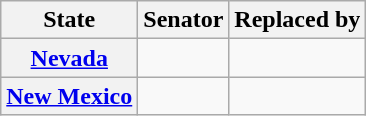<table class="wikitable sortable plainrowheaders">
<tr>
<th scope="col">State</th>
<th scope="col">Senator</th>
<th scope="col">Replaced by</th>
</tr>
<tr>
<th><a href='#'>Nevada</a></th>
<td></td>
<td></td>
</tr>
<tr>
<th><a href='#'>New Mexico</a></th>
<td></td>
<td></td>
</tr>
</table>
